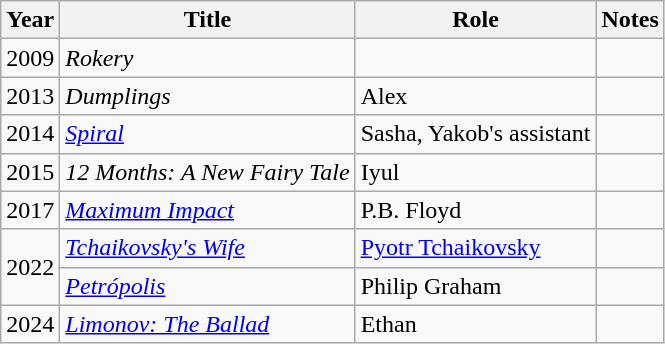<table class="wikitable sortable">
<tr>
<th>Year</th>
<th>Title</th>
<th>Role</th>
<th>Notes</th>
</tr>
<tr>
<td>2009</td>
<td><em>Rokery</em></td>
<td></td>
<td></td>
</tr>
<tr>
<td>2013</td>
<td><em>Dumplings</em></td>
<td>Alex</td>
<td></td>
</tr>
<tr>
<td>2014</td>
<td><em><a href='#'>Spiral</a></em></td>
<td>Sasha, Yakob's assistant</td>
<td></td>
</tr>
<tr>
<td>2015</td>
<td><em>12 Months: A New Fairy Tale</em></td>
<td>Iyul</td>
<td></td>
</tr>
<tr>
<td>2017</td>
<td><em><a href='#'>Maximum Impact</a></em></td>
<td>P.B. Floyd</td>
<td></td>
</tr>
<tr>
<td rowspan="2">2022</td>
<td><em><a href='#'>Tchaikovsky's Wife</a></em></td>
<td><a href='#'>Pyotr Tchaikovsky</a></td>
<td></td>
</tr>
<tr>
<td><em><a href='#'>Petrópolis</a></em></td>
<td>Philip Graham</td>
<td></td>
</tr>
<tr>
<td>2024</td>
<td><em><a href='#'>Limonov: The Ballad</a></em></td>
<td>Ethan</td>
<td></td>
</tr>
</table>
